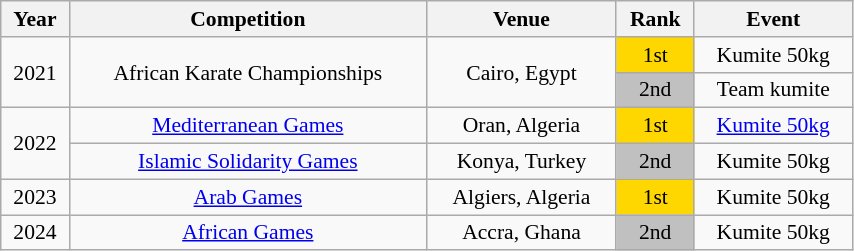<table class="wikitable sortable" width=45% style="font-size:90%; text-align:center;">
<tr>
<th>Year</th>
<th>Competition</th>
<th>Venue</th>
<th>Rank</th>
<th>Event</th>
</tr>
<tr>
<td rowspan=2>2021</td>
<td rowspan=2>African Karate Championships</td>
<td rowspan=2>Cairo, Egypt</td>
<td bgcolor="gold">1st</td>
<td>Kumite 50kg</td>
</tr>
<tr>
<td bgcolor="silver">2nd</td>
<td>Team kumite</td>
</tr>
<tr>
<td rowspan=2>2022</td>
<td><a href='#'>Mediterranean Games</a></td>
<td>Oran, Algeria</td>
<td bgcolor="gold">1st</td>
<td><a href='#'>Kumite 50kg</a></td>
</tr>
<tr>
<td><a href='#'>Islamic Solidarity Games</a></td>
<td>Konya, Turkey</td>
<td bgcolor="silver">2nd</td>
<td>Kumite 50kg</td>
</tr>
<tr>
<td>2023</td>
<td><a href='#'>Arab Games</a></td>
<td>Algiers, Algeria</td>
<td bgcolor="gold">1st</td>
<td>Kumite 50kg</td>
</tr>
<tr>
<td>2024</td>
<td><a href='#'>African Games</a></td>
<td>Accra, Ghana</td>
<td bgcolor="silver">2nd</td>
<td>Kumite 50kg</td>
</tr>
</table>
